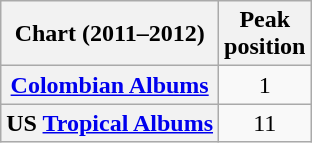<table class="wikitable sortable plainrowheaders">
<tr>
<th>Chart (2011–2012)</th>
<th>Peak<br>position</th>
</tr>
<tr>
<th scope="row"><a href='#'>Colombian Albums</a></th>
<td style="text-align:center;">1</td>
</tr>
<tr>
<th scope="row">US <a href='#'>Tropical Albums</a></th>
<td style="text-align:center;">11</td>
</tr>
</table>
